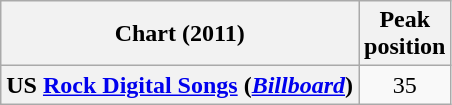<table class="wikitable plainrowheaders">
<tr>
<th>Chart (2011)</th>
<th>Peak<br>position</th>
</tr>
<tr>
<th scope="row">US <a href='#'>Rock Digital Songs</a> (<a href='#'><em>Billboard</em></a>)</th>
<td style="text-align:center;">35</td>
</tr>
</table>
